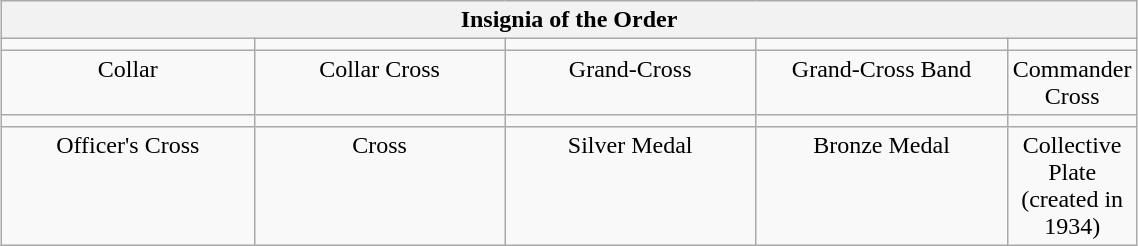<table align=center class=wikitable width=60% style="margin-left:auto; margin-right:auto">
<tr>
<th colspan=5>Insignia of the Order</th>
</tr>
<tr>
<td width=25% valign=top align=center></td>
<td width=25% valign=top align=center></td>
<td width=25% valign=top align=center></td>
<td width=25% valign=top align=center></td>
<td width=25% valign=top align=center></td>
</tr>
<tr>
<td width=25% valign=top align=center>Collar</td>
<td width=25% valign=top align=center>Collar Cross</td>
<td width=25% valign=top align=center>Grand-Cross</td>
<td width=25% valign=top align=center>Grand-Cross Band</td>
<td width=25% valign=top align=center>Commander Cross</td>
</tr>
<tr>
<td width=25% valign=top align=center></td>
<td width=25% valign=top align=center></td>
<td width=25% valign=top align=center></td>
<td width=25% valign=top align=center></td>
<td width=25% valign=top align=center></td>
</tr>
<tr>
<td width=25% valign=top align=center>Officer's Cross</td>
<td width=25% valign=top align=center>Cross</td>
<td width=25% valign=top align=center>Silver Medal</td>
<td width=25% valign=top align=center>Bronze Medal</td>
<td width=25% valign=top align=center>Collective Plate (created in 1934)</td>
</tr>
</table>
